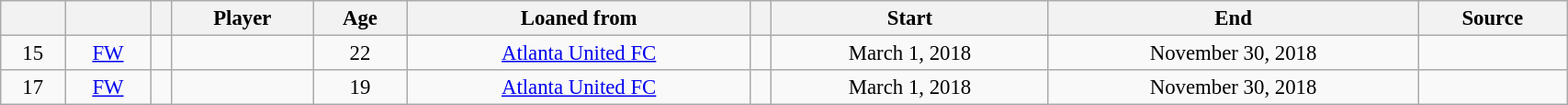<table class="wikitable sortable" style="width:90%; text-align:center; font-size:95%; text-align:left;">
<tr>
<th></th>
<th></th>
<th></th>
<th>Player</th>
<th>Age</th>
<th>Loaned from</th>
<th></th>
<th>Start</th>
<th>End</th>
<th class="unsortable">Source</th>
</tr>
<tr align=center>
<td>15</td>
<td><a href='#'>FW</a></td>
<td></td>
<td></td>
<td>22</td>
<td><a href='#'>Atlanta United FC</a></td>
<td></td>
<td>March 1, 2018</td>
<td>November 30, 2018</td>
<td></td>
</tr>
<tr align=center>
<td>17</td>
<td><a href='#'>FW</a></td>
<td></td>
<td></td>
<td>19</td>
<td><a href='#'>Atlanta United FC</a></td>
<td></td>
<td>March 1, 2018</td>
<td>November 30, 2018</td>
<td></td>
</tr>
</table>
